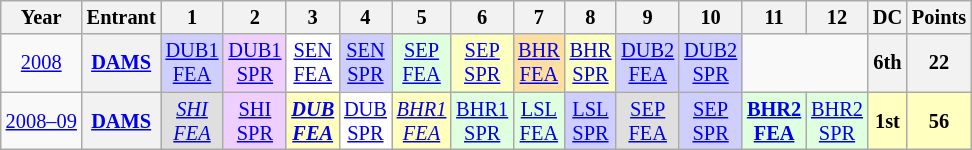<table class="wikitable" style="text-align:center; font-size:85%">
<tr>
<th>Year</th>
<th>Entrant</th>
<th>1</th>
<th>2</th>
<th>3</th>
<th>4</th>
<th>5</th>
<th>6</th>
<th>7</th>
<th>8</th>
<th>9</th>
<th>10</th>
<th>11</th>
<th>12</th>
<th>DC</th>
<th>Points</th>
</tr>
<tr>
<td><a href='#'>2008</a></td>
<th><a href='#'>DAMS</a></th>
<td style="background:#CFCFFF;"><a href='#'>DUB1<br>FEA</a><br></td>
<td style="background:#EFCFFF;"><a href='#'>DUB1<br>SPR</a><br></td>
<td style="background:#FFFFFF;"><a href='#'>SEN<br>FEA</a><br></td>
<td style="background:#CFCFFF;"><a href='#'>SEN<br>SPR</a><br></td>
<td style="background:#DFFFDF;"><a href='#'>SEP<br>FEA</a><br></td>
<td style="background:#FBFFBF;"><a href='#'>SEP<br>SPR</a><br></td>
<td style="background:#FFDF9F;"><a href='#'>BHR<br>FEA</a><br></td>
<td style="background:#FBFFBF;"><a href='#'>BHR<br>SPR</a><br></td>
<td style="background:#CFCFFF;"><a href='#'>DUB2<br>FEA</a><br></td>
<td style="background:#CFCFFF;"><a href='#'>DUB2<br>SPR</a><br></td>
<td colspan=2></td>
<th>6th</th>
<th>22</th>
</tr>
<tr>
<td nowrap><a href='#'>2008–09</a></td>
<th><a href='#'>DAMS</a></th>
<td style="background:#DFDFDF;"><em><a href='#'>SHI<br>FEA</a></em><br></td>
<td style="background:#EFCFFF;"><a href='#'>SHI<br>SPR</a><br></td>
<td style="background:#FFFFBF;"><strong><em><a href='#'>DUB<br>FEA</a></em></strong><br></td>
<td style="background:#FFFFFF;"><a href='#'>DUB<br>SPR</a><br></td>
<td style="background:#FFFFBF;"><em><a href='#'>BHR1<br>FEA</a></em><br></td>
<td style="background:#DFFFDF;"><a href='#'>BHR1<br>SPR</a><br></td>
<td style="background:#DFFFDF;"><a href='#'>LSL<br>FEA</a><br></td>
<td style="background:#CFCFFF;"><a href='#'>LSL<br>SPR</a><br></td>
<td style="background:#DFDFDF;"><a href='#'>SEP<br>FEA</a><br></td>
<td style="background:#CFCFFF;"><a href='#'>SEP<br>SPR</a><br></td>
<td style="background:#DFFFDF;"><strong><a href='#'>BHR2<br>FEA</a></strong><br></td>
<td style="background:#DFFFDF;"><a href='#'>BHR2<br>SPR</a><br></td>
<th style="background:#FFFFBF;">1st</th>
<th style="background:#FFFFBF;">56</th>
</tr>
</table>
